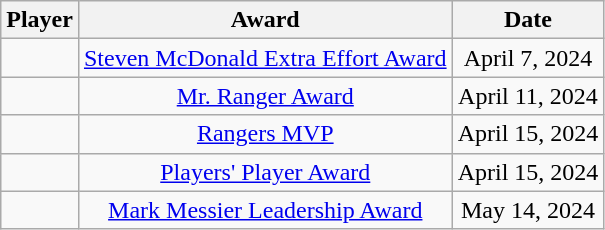<table class="wikitable sortable" style="text-align:center;">
<tr>
<th>Player</th>
<th>Award</th>
<th>Date</th>
</tr>
<tr>
<td></td>
<td><a href='#'>Steven McDonald Extra Effort Award</a></td>
<td>April 7, 2024</td>
</tr>
<tr>
<td></td>
<td><a href='#'>Mr. Ranger Award</a></td>
<td>April 11, 2024</td>
</tr>
<tr>
<td></td>
<td><a href='#'>Rangers MVP</a></td>
<td>April 15, 2024</td>
</tr>
<tr>
<td></td>
<td><a href='#'>Players' Player Award</a></td>
<td>April 15, 2024</td>
</tr>
<tr>
<td></td>
<td><a href='#'>Mark Messier Leadership Award</a></td>
<td>May 14, 2024</td>
</tr>
</table>
